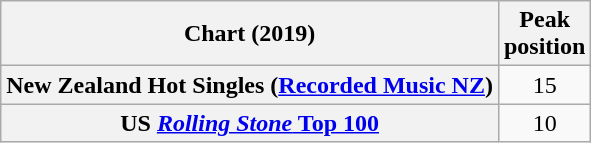<table class="wikitable sortable plainrowheaders" style="text-align:center">
<tr>
<th scope="col">Chart (2019)</th>
<th scope="col">Peak<br>position</th>
</tr>
<tr>
<th scope="row">New Zealand Hot Singles (<a href='#'>Recorded Music NZ</a>)</th>
<td>15</td>
</tr>
<tr>
<th scope="row">US <a href='#'><em>Rolling Stone</em> Top 100</a></th>
<td>10</td>
</tr>
</table>
